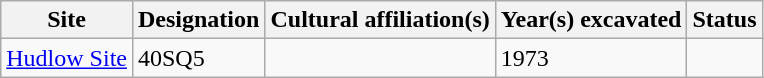<table class="wikitable">
<tr>
<th>Site</th>
<th>Designation</th>
<th>Cultural affiliation(s)</th>
<th>Year(s) excavated</th>
<th>Status</th>
</tr>
<tr>
<td><a href='#'>Hudlow Site</a></td>
<td>40SQ5</td>
<td></td>
<td>1973</td>
<td></td>
</tr>
</table>
